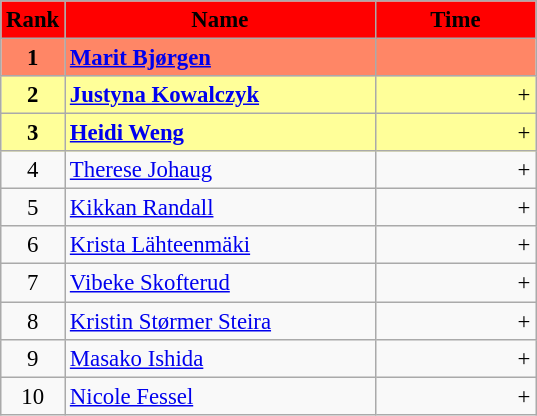<table class="wikitable" style="font-size:95%">
<tr>
<th scope="col" style="background:red;" bgcolor="red">Rank</th>
<th scope="col" style="background:red;" bgcolor="red" width="200" "width:16em">Name</th>
<th scope="col" style="background:red;" bgcolor="red" width="100" "width:6em">Time</th>
</tr>
<tr>
<td align="center" style="background:#FF8666;" rowspan="1"><strong>1</strong></td>
<td style="background:#FF8666;" rowspan="1"><strong> <a href='#'>Marit Bjørgen</a></strong></td>
<td style="background:#FF8666; text-align:right;"></td>
</tr>
<tr>
<td align="center" style="background:#FFFF99;" rowspan="1"><strong>2</strong></td>
<td style="background:#FFFF99;" rowspan="1"><strong> <a href='#'>Justyna Kowalczyk</a></strong></td>
<td style="background:#FFFF99; text-align:right;">+ </td>
</tr>
<tr>
<td align="center" style="background:#FFFF99;" rowspan="1"><strong>3</strong></td>
<td style="background:#FFFF99;" rowspan="1"><strong> <a href='#'>Heidi Weng</a></strong></td>
<td style="background:#FFFF99; text-align:right;">+ </td>
</tr>
<tr>
<td align="center">4</td>
<td> <a href='#'>Therese Johaug</a></td>
<td style="text-align:right;">+ </td>
</tr>
<tr>
<td align="center">5</td>
<td> <a href='#'>Kikkan Randall</a></td>
<td style="text-align:right;">+ </td>
</tr>
<tr>
<td align="center">6</td>
<td> <a href='#'>Krista Lähteenmäki</a></td>
<td style="text-align:right;">+ </td>
</tr>
<tr>
<td align="center">7</td>
<td> <a href='#'>Vibeke Skofterud</a></td>
<td style="text-align:right;">+ </td>
</tr>
<tr>
<td align="center">8</td>
<td> <a href='#'>Kristin Størmer Steira</a></td>
<td style="text-align:right;">+ </td>
</tr>
<tr>
<td align="center">9</td>
<td> <a href='#'>Masako Ishida</a></td>
<td style="text-align:right;">+ </td>
</tr>
<tr>
<td align="center">10</td>
<td> <a href='#'>Nicole Fessel</a></td>
<td style="text-align:right;">+ </td>
</tr>
</table>
